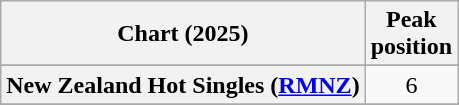<table class="wikitable sortable plainrowheaders" style="text-align:center">
<tr>
<th scope="col">Chart (2025)</th>
<th scope="col">Peak<br>position</th>
</tr>
<tr>
</tr>
<tr>
<th scope="row">New Zealand Hot Singles (<a href='#'>RMNZ</a>)</th>
<td>6</td>
</tr>
<tr>
</tr>
<tr>
</tr>
</table>
